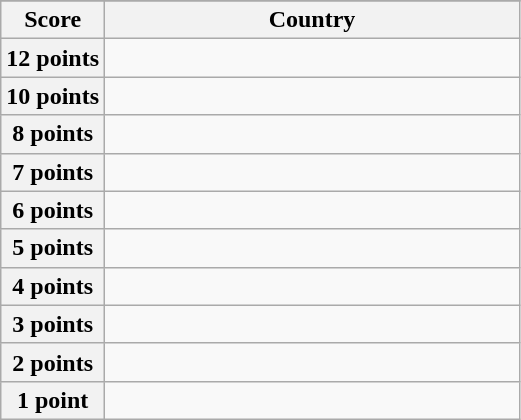<table class="wikitable">
<tr>
</tr>
<tr>
<th scope="col" width="20%">Score</th>
<th scope="col">Country</th>
</tr>
<tr>
<th scope="row">12 points</th>
<td></td>
</tr>
<tr>
<th scope="row">10 points</th>
<td></td>
</tr>
<tr>
<th scope="row">8 points</th>
<td></td>
</tr>
<tr>
<th scope="row">7 points</th>
<td></td>
</tr>
<tr>
<th scope="row">6 points</th>
<td></td>
</tr>
<tr>
<th scope="row">5 points</th>
<td></td>
</tr>
<tr>
<th scope="row">4 points</th>
<td></td>
</tr>
<tr>
<th scope="row">3 points</th>
<td></td>
</tr>
<tr>
<th scope="row">2 points</th>
<td></td>
</tr>
<tr>
<th scope="row">1 point</th>
<td></td>
</tr>
</table>
